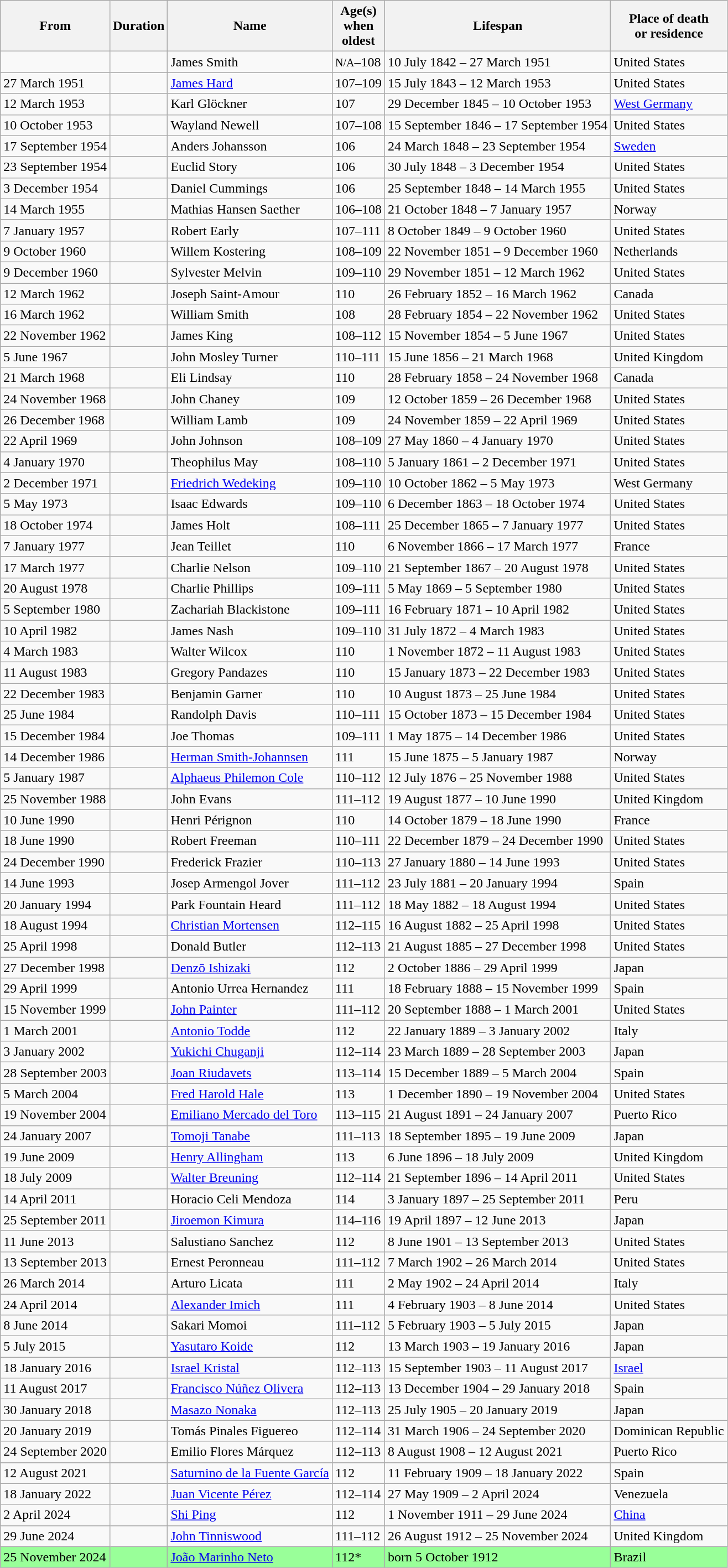<table class="wikitable sortable">
<tr>
<th>From</th>
<th>Duration</th>
<th>Name</th>
<th>Age(s) <br> when <br> oldest</th>
<th>Lifespan</th>
<th nowrap>Place of death <br> or residence</th>
</tr>
<tr>
<td></td>
<td></td>
<td data-sort-value="Smith">James Smith</td>
<td><small>N/A</small>–108</td>
<td nowrap>10 July 1842 – 27 March 1951 <br> </td>
<td>United States</td>
</tr>
<tr>
<td>27 March 1951</td>
<td></td>
<td data-sort-value="Hard"><a href='#'>James Hard</a></td>
<td>107–109</td>
<td nowrap>15 July 1843 – 12 March 1953 <br> </td>
<td>United States</td>
</tr>
<tr>
<td>12 March 1953</td>
<td></td>
<td data-sort-value="Glockner">Karl Glöckner</td>
<td>107</td>
<td nowrap>29 December 1845 – 10 October 1953 <br> </td>
<td><a href='#'>West Germany</a></td>
</tr>
<tr>
<td>10 October 1953</td>
<td></td>
<td data-sort-value="Newell">Wayland Newell</td>
<td>107–108</td>
<td nowrap>15 September 1846 – 17 September 1954 <br> </td>
<td>United States</td>
</tr>
<tr>
<td>17 September 1954</td>
<td></td>
<td data-sort-value="Johansson">Anders Johansson</td>
<td>106</td>
<td nowrap>24 March 1848 – 23 September 1954 <br> </td>
<td><a href='#'>Sweden</a></td>
</tr>
<tr>
<td>23 September 1954</td>
<td></td>
<td data-sort-value="Story">Euclid Story</td>
<td>106</td>
<td nowrap>30 July 1848 – 3 December 1954 <br> </td>
<td>United States</td>
</tr>
<tr>
<td>3 December 1954</td>
<td></td>
<td data-sort-value="Cummings">Daniel Cummings</td>
<td>106</td>
<td nowrap>25 September 1848 – 14 March 1955 <br> </td>
<td>United States</td>
</tr>
<tr>
<td>14 March 1955</td>
<td></td>
<td data-sort-value="Hansen">Mathias Hansen Saether</td>
<td>106–108</td>
<td>21 October 1848 – 7 January 1957 <br> </td>
<td>Norway</td>
</tr>
<tr>
<td>7 January 1957</td>
<td></td>
<td data-sort-value="Early">Robert Early</td>
<td>107–111</td>
<td nowrap>8 October 1849 – 9 October 1960 <br> </td>
<td>United States</td>
</tr>
<tr>
<td>9 October 1960</td>
<td></td>
<td>Willem Kostering</td>
<td>108–109</td>
<td>22 November 1851 – 9 December 1960 <br> </td>
<td>Netherlands</td>
</tr>
<tr>
<td>9 December 1960</td>
<td></td>
<td data-sort-value="Melvin">Sylvester Melvin</td>
<td>109–110</td>
<td nowrap>29 November 1851 – 12 March 1962 <br> </td>
<td>United States</td>
</tr>
<tr>
<td>12 March 1962</td>
<td></td>
<td data-sort-value="Saint-Amour">Joseph Saint-Amour</td>
<td>110</td>
<td nowrap>26 February 1852 – 16 March 1962 <br> </td>
<td>Canada</td>
</tr>
<tr>
<td>16 March 1962</td>
<td></td>
<td data-sort-value="Smith">William Smith</td>
<td>108</td>
<td>28 February 1854 – 22 November 1962 <br> </td>
<td>United States</td>
</tr>
<tr>
<td>22 November 1962</td>
<td></td>
<td data-sort-value="King">James King</td>
<td>108–112</td>
<td nowrap>15 November 1854 – 5 June 1967 <br> </td>
<td>United States</td>
</tr>
<tr>
<td>5 June 1967</td>
<td></td>
<td data-sort-value="Turner">John Mosley Turner</td>
<td>110–111</td>
<td nowrap>15 June 1856 – 21 March 1968 <br> </td>
<td>United Kingdom</td>
</tr>
<tr>
<td>21 March 1968</td>
<td></td>
<td data-sort-value="Lindsay">Eli Lindsay</td>
<td>110</td>
<td nowrap>28 February 1858 – 24 November 1968 <br> </td>
<td>Canada</td>
</tr>
<tr>
<td>24 November 1968</td>
<td></td>
<td data-sort-value="Chaney">John Chaney</td>
<td>109</td>
<td>12 October 1859 – 26 December 1968 <br> </td>
<td>United States</td>
</tr>
<tr>
<td>26 December 1968</td>
<td></td>
<td data-sort-value="Lamb">William Lamb</td>
<td>109</td>
<td>24 November 1859 – 22 April 1969 <br> </td>
<td>United States</td>
</tr>
<tr>
<td>22 April 1969</td>
<td></td>
<td data-sort-value="Johnson">John Johnson</td>
<td>108–109</td>
<td nowrap>27 May 1860 – 4 January 1970 <br> </td>
<td>United States</td>
</tr>
<tr>
<td>4 January 1970</td>
<td></td>
<td data-sort-value="May">Theophilus May</td>
<td>108–110</td>
<td nowrap>5 January 1861 – 2 December 1971 <br> </td>
<td>United States</td>
</tr>
<tr>
<td>2 December 1971</td>
<td></td>
<td data-sort-value="Wedeking"><a href='#'>Friedrich Wedeking</a></td>
<td>109–110</td>
<td nowrap>10 October 1862 – 5 May 1973 <br> </td>
<td>West Germany</td>
</tr>
<tr>
<td>5 May 1973</td>
<td></td>
<td data-sort-value="Edwards">Isaac Edwards</td>
<td>109–110</td>
<td>6 December 1863 – 18 October 1974 <br> </td>
<td>United States</td>
</tr>
<tr>
<td>18 October 1974</td>
<td></td>
<td data-sort-value="Holt">James Holt</td>
<td>108–111</td>
<td>25 December 1865 – 7 January 1977 <br> </td>
<td>United States</td>
</tr>
<tr>
<td>7 January 1977</td>
<td></td>
<td data-sort-value="Teillet">Jean Teillet</td>
<td>110</td>
<td>6 November 1866 – 17 March 1977 <br> </td>
<td>France</td>
</tr>
<tr>
<td>17 March 1977</td>
<td></td>
<td data-sort-value="Nelson">Charlie Nelson</td>
<td>109–110</td>
<td nowrap>21 September 1867 – 20 August 1978 <br> </td>
<td>United States</td>
</tr>
<tr>
<td>20 August 1978</td>
<td></td>
<td data-sort-value="Phillips">Charlie Phillips</td>
<td>109–111</td>
<td>5 May 1869 – 5 September 1980 <br> </td>
<td>United States</td>
</tr>
<tr>
<td>5 September 1980</td>
<td></td>
<td data-sort-value="Blackistone">Zachariah Blackistone</td>
<td>109–111</td>
<td>16 February 1871 – 10 April 1982 <br> </td>
<td>United States</td>
</tr>
<tr>
<td>10 April 1982</td>
<td></td>
<td data-sort-value="Nash">James Nash</td>
<td>109–110</td>
<td>31 July 1872 – 4 March 1983 <br> </td>
<td>United States</td>
</tr>
<tr>
<td>4 March 1983</td>
<td></td>
<td data-sort-value="Wilcox">Walter Wilcox</td>
<td>110</td>
<td>1 November 1872 – 11 August 1983 <br> </td>
<td>United States</td>
</tr>
<tr>
<td>11 August 1983</td>
<td></td>
<td data-sort-value="Pandazes">Gregory Pandazes</td>
<td>110</td>
<td>15 January 1873 – 22 December 1983 <br> </td>
<td>United States</td>
</tr>
<tr>
<td>22 December 1983</td>
<td></td>
<td data-sort-value="Garner">Benjamin Garner</td>
<td>110</td>
<td>10 August 1873 – 25 June 1984 <br> </td>
<td>United States</td>
</tr>
<tr>
<td>25 June 1984</td>
<td></td>
<td data-sort-value="Davis">Randolph Davis</td>
<td>110–111</td>
<td>15 October 1873 – 15 December 1984 <br> </td>
<td>United States</td>
</tr>
<tr>
<td>15 December 1984</td>
<td></td>
<td data-sort-value="Thomas, Joe">Joe Thomas</td>
<td>109–111</td>
<td>1 May 1875 – 14 December 1986 <br> </td>
<td>United States</td>
</tr>
<tr>
<td>14 December 1986</td>
<td></td>
<td data-sort-value="Smith"><a href='#'>Herman Smith-Johannsen</a></td>
<td>111</td>
<td>15 June 1875 – 5 January 1987 <br> </td>
<td>Norway</td>
</tr>
<tr>
<td>5 January 1987</td>
<td></td>
<td data-sort-value="Cole"><a href='#'>Alphaeus Philemon Cole</a></td>
<td>110–112</td>
<td>12 July 1876 – 25 November 1988 <br> </td>
<td>United States</td>
</tr>
<tr>
<td>25 November 1988</td>
<td></td>
<td data-sort-value="Evans">John Evans</td>
<td>111–112</td>
<td>19 August 1877 – 10 June 1990 <br> </td>
<td>United Kingdom</td>
</tr>
<tr>
<td>10 June 1990</td>
<td></td>
<td data-sort-value="Pérignon">Henri Pérignon</td>
<td>110</td>
<td>14 October 1879 – 18 June 1990 <br> </td>
<td>France</td>
</tr>
<tr>
<td>18 June 1990</td>
<td></td>
<td data-sort-value="Freeman">Robert Freeman</td>
<td>110–111</td>
<td>22 December 1879 – 24 December 1990 <br> </td>
<td>United States</td>
</tr>
<tr>
<td>24 December 1990</td>
<td></td>
<td data-sort-value="Frazier">Frederick Frazier</td>
<td>110–113</td>
<td>27 January 1880 – 14 June 1993 <br> </td>
<td>United States</td>
</tr>
<tr>
<td>14 June 1993</td>
<td></td>
<td data-sort-value="Armengol">Josep Armengol Jover</td>
<td>111–112</td>
<td>23 July 1881 – 20 January 1994 <br> </td>
<td>Spain</td>
</tr>
<tr>
<td>20 January 1994</td>
<td></td>
<td data-sort-value="Heard">Park Fountain Heard</td>
<td>111–112</td>
<td>18 May 1882 – 18 August 1994 <br> </td>
<td>United States</td>
</tr>
<tr>
<td>18 August 1994</td>
<td></td>
<td data-sort-value="Mortensen"><a href='#'>Christian Mortensen</a></td>
<td>112–115</td>
<td>16 August 1882 – 25 April 1998 <br> </td>
<td>United States</td>
</tr>
<tr>
<td>25 April 1998</td>
<td></td>
<td data-sort-value="Butler">Donald Butler</td>
<td>112–113</td>
<td nowrap>21 August 1885 – 27 December 1998 <br> </td>
<td>United States</td>
</tr>
<tr>
<td>27 December 1998</td>
<td></td>
<td data-sort-value="Ishizaki"><a href='#'>Denzō Ishizaki</a></td>
<td>112</td>
<td>2 October 1886 – 29 April 1999 <br> </td>
<td>Japan</td>
</tr>
<tr>
<td>29 April 1999</td>
<td></td>
<td data-sort-value="Urrea">Antonio Urrea Hernandez</td>
<td>111</td>
<td>18 February 1888 – 15 November 1999 <br> </td>
<td>Spain</td>
</tr>
<tr>
<td>15 November 1999</td>
<td></td>
<td data-sort-value="Painter"><a href='#'>John Painter</a></td>
<td>111–112</td>
<td>20 September 1888 – 1 March 2001 <br> </td>
<td>United States</td>
</tr>
<tr>
<td>1 March 2001</td>
<td></td>
<td data-sort-value="Todde"><a href='#'>Antonio Todde</a></td>
<td>112</td>
<td>22 January 1889 – 3 January 2002 <br> </td>
<td>Italy</td>
</tr>
<tr>
<td>3 January 2002</td>
<td></td>
<td data-sort-value="Chuganji"><a href='#'>Yukichi Chuganji</a></td>
<td>112–114</td>
<td>23 March 1889 – 28 September 2003 <br> </td>
<td>Japan</td>
</tr>
<tr>
<td>28 September 2003</td>
<td></td>
<td data-sort-value="Riudavets"><a href='#'>Joan Riudavets</a></td>
<td>113–114</td>
<td>15 December 1889 – 5 March 2004 <br> </td>
<td>Spain</td>
</tr>
<tr>
<td>5 March 2004</td>
<td></td>
<td data-sort-value="Hale"><a href='#'>Fred Harold Hale</a></td>
<td>113</td>
<td nowrap>1 December 1890 – 19 November 2004 <br> </td>
<td>United States</td>
</tr>
<tr>
<td>19 November 2004</td>
<td></td>
<td data-sort-value="Mercado"><a href='#'>Emiliano Mercado del Toro</a></td>
<td>113–115</td>
<td>21 August 1891 – 24 January 2007 <br> </td>
<td>Puerto Rico</td>
</tr>
<tr>
<td>24 January 2007</td>
<td></td>
<td data-sort-value="Tanabe"><a href='#'>Tomoji Tanabe</a></td>
<td>111–113</td>
<td>18 September 1895 – 19 June 2009 <br> </td>
<td>Japan</td>
</tr>
<tr>
<td>19 June 2009</td>
<td></td>
<td data-sort-value="Allingham"><a href='#'>Henry Allingham</a></td>
<td>113</td>
<td>6 June 1896 – 18 July 2009 <br> </td>
<td>United Kingdom</td>
</tr>
<tr>
<td>18 July 2009</td>
<td></td>
<td data-sort-value="Breuning"><a href='#'>Walter Breuning</a></td>
<td>112–114</td>
<td>21 September 1896 – 14 April 2011 <br> </td>
<td>United States</td>
</tr>
<tr>
<td>14 April 2011</td>
<td></td>
<td data-sort-value="Celi">Horacio Celi Mendoza</td>
<td>114</td>
<td>3 January 1897 – 25 September 2011 <br> </td>
<td>Peru</td>
</tr>
<tr>
<td>25 September 2011</td>
<td></td>
<td data-sort-value="Kimura"><a href='#'>Jiroemon Kimura</a></td>
<td>114–116</td>
<td>19 April 1897 – 12 June 2013 <br> </td>
<td>Japan</td>
</tr>
<tr>
<td>11 June 2013</td>
<td></td>
<td data-sort-value="Sanchez">Salustiano Sanchez</td>
<td>112</td>
<td>8 June 1901 – 13 September 2013 <br> </td>
<td>United States</td>
</tr>
<tr>
<td>13 September 2013</td>
<td></td>
<td data-sort-value="Peronneau">Ernest Peronneau</td>
<td>111–112</td>
<td>7 March 1902 – 26 March 2014 <br> </td>
<td>United States</td>
</tr>
<tr>
<td>26 March 2014</td>
<td></td>
<td data-sort-value="Licata">Arturo Licata</td>
<td>111</td>
<td>2 May 1902 – 24 April 2014 <br> </td>
<td>Italy</td>
</tr>
<tr>
<td>24 April 2014</td>
<td></td>
<td data-sort-value="Imich"><a href='#'>Alexander Imich</a></td>
<td>111</td>
<td>4 February 1903 – 8 June 2014 <br> </td>
<td>United States</td>
</tr>
<tr>
<td>8 June 2014</td>
<td></td>
<td data-sort-value="Momoi">Sakari Momoi</td>
<td>111–112</td>
<td>5 February 1903 – 5 July 2015 <br> </td>
<td>Japan</td>
</tr>
<tr>
<td>5 July 2015</td>
<td></td>
<td data-sort-value="Koide"><a href='#'>Yasutaro Koide</a></td>
<td>112</td>
<td>13 March 1903 – 19 January 2016 <br> </td>
<td>Japan</td>
</tr>
<tr>
<td>18 January 2016</td>
<td></td>
<td data-sort-value="Kristal"><a href='#'>Israel Kristal</a></td>
<td>112–113</td>
<td>15 September 1903 – 11 August 2017 <br> </td>
<td><a href='#'>Israel</a></td>
</tr>
<tr>
<td>11 August 2017</td>
<td></td>
<td data-sort-value="Núñez"><a href='#'>Francisco Núñez Olivera</a></td>
<td>112–113</td>
<td>13 December 1904 – 29 January 2018 <br> </td>
<td>Spain</td>
</tr>
<tr>
<td>30 January 2018</td>
<td></td>
<td data-sort-value="Nonaka"><a href='#'>Masazo Nonaka</a></td>
<td>112–113</td>
<td>25 July 1905 – 20 January 2019 <br> </td>
<td>Japan</td>
</tr>
<tr>
<td>20 January 2019</td>
<td></td>
<td data-sort-value="Pinales">Tomás Pinales Figuereo</td>
<td>112–114</td>
<td>31 March 1906 – 24 September 2020 <br> </td>
<td>Dominican Republic</td>
</tr>
<tr>
<td>24 September 2020</td>
<td></td>
<td data-sort-value="Flores">Emilio Flores Márquez</td>
<td>112–113</td>
<td>8 August 1908 – 12 August 2021 <br> </td>
<td>Puerto Rico</td>
</tr>
<tr>
<td>12 August 2021</td>
<td></td>
<td data-sort-value="Fuente"><a href='#'>Saturnino de la Fuente García</a></td>
<td>112</td>
<td>11 February 1909 – 18 January 2022 <br> </td>
<td>Spain</td>
</tr>
<tr>
<td>18 January 2022</td>
<td></td>
<td data-sort-value="Pérez"><a href='#'>Juan Vicente Pérez</a></td>
<td>112–114</td>
<td>27 May 1909 – 2 April 2024 <br> </td>
<td>Venezuela</td>
</tr>
<tr>
<td>2 April 2024</td>
<td></td>
<td data-sort-value="Ping"><a href='#'>Shi Ping</a></td>
<td>112</td>
<td>1 November 1911 – 29 June 2024 <br> </td>
<td><a href='#'>China</a></td>
</tr>
<tr>
<td>29 June 2024</td>
<td></td>
<td data-sort-value="Tinniswood"><a href='#'>John Tinniswood</a></td>
<td>111–112</td>
<td>26 August 1912 – 25 November 2024 <br> </td>
<td>United Kingdom</td>
</tr>
<tr style="background:#9f9;">
<td>25 November 2024</td>
<td></td>
<td data-sort-value="Neto"><a href='#'>João Marinho Neto</a></td>
<td>112*</td>
<td>born 5 October 1912 <br> </td>
<td>Brazil</td>
</tr>
</table>
